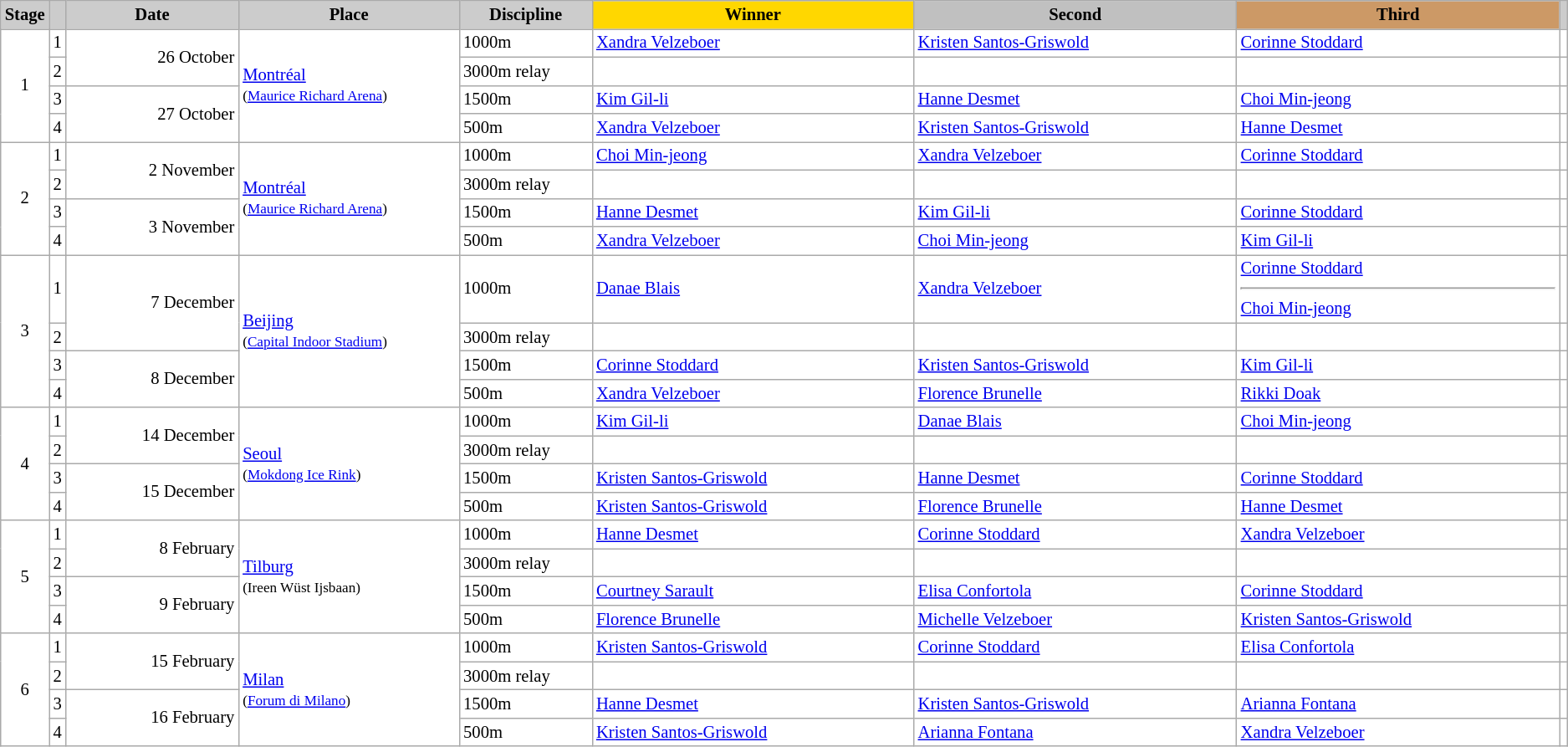<table class="wikitable plainrowheaders" style="background:#fff; font-size:86%; line-height:16px; border:grey solid 1px; border-collapse:collapse;">
<tr>
<th scope="col" style="background:#ccc; width=10 px;">Stage</th>
<th scope="col" style="background:#ccc; width=10 px;"></th>
<th scope="col" style="background:#ccc; width:150px;">Date</th>
<th scope="col" style="background:#ccc; width:200px;">Place</th>
<th scope="col" style="background:#ccc; width:110px;">Discipline</th>
<th scope="col" style="background:gold; width:300px;">Winner</th>
<th scope="col" style="background:silver; width:300px;">Second</th>
<th scope="col" style="background:#c96; width:300px;">Third</th>
<th scope="col" style="background:#ccc; width=10 px;"></th>
</tr>
<tr>
<td rowspan="4" align="center">1</td>
<td align="center">1</td>
<td rowspan="2" align="right">26 October</td>
<td rowspan="4"> <a href='#'>Montréal</a><br><small>(<a href='#'>Maurice Richard Arena</a>)</small></td>
<td>1000m</td>
<td> <a href='#'>Xandra Velzeboer</a></td>
<td> <a href='#'>Kristen Santos-Griswold</a></td>
<td> <a href='#'>Corinne Stoddard</a></td>
<td></td>
</tr>
<tr>
<td align="center">2</td>
<td>3000m relay</td>
<td></td>
<td></td>
<td></td>
<td></td>
</tr>
<tr>
<td align="center">3</td>
<td rowspan="2" align="right">27 October</td>
<td>1500m</td>
<td> <a href='#'>Kim Gil-li</a></td>
<td> <a href='#'>Hanne Desmet</a></td>
<td> <a href='#'>Choi Min-jeong</a></td>
<td></td>
</tr>
<tr>
<td align="center">4</td>
<td>500m</td>
<td> <a href='#'>Xandra Velzeboer</a></td>
<td> <a href='#'>Kristen Santos-Griswold</a></td>
<td> <a href='#'>Hanne Desmet</a></td>
<td></td>
</tr>
<tr>
<td rowspan="4" align="center">2</td>
<td align="center">1</td>
<td rowspan="2" align="right">2 November</td>
<td rowspan="4"> <a href='#'>Montréal</a><br><small>(<a href='#'>Maurice Richard Arena</a>)</small></td>
<td>1000m</td>
<td> <a href='#'>Choi Min-jeong</a></td>
<td> <a href='#'>Xandra Velzeboer</a></td>
<td> <a href='#'>Corinne Stoddard</a></td>
<td></td>
</tr>
<tr>
<td align="center">2</td>
<td>3000m relay</td>
<td></td>
<td></td>
<td></td>
<td></td>
</tr>
<tr>
<td align="center">3</td>
<td rowspan="2" align="right">3 November</td>
<td>1500m</td>
<td> <a href='#'>Hanne Desmet</a></td>
<td> <a href='#'>Kim Gil-li</a></td>
<td> <a href='#'>Corinne Stoddard</a></td>
<td></td>
</tr>
<tr>
<td align="center">4</td>
<td>500m</td>
<td> <a href='#'>Xandra Velzeboer</a></td>
<td> <a href='#'>Choi Min-jeong</a></td>
<td> <a href='#'>Kim Gil-li</a></td>
<td></td>
</tr>
<tr>
<td rowspan="4" align="center">3</td>
<td align="center">1</td>
<td rowspan="2" align="right">7 December</td>
<td rowspan="4"> <a href='#'>Beijing</a><br><small>(<a href='#'>Capital Indoor Stadium</a>)</small></td>
<td>1000m</td>
<td> <a href='#'>Danae Blais</a></td>
<td> <a href='#'>Xandra Velzeboer</a></td>
<td> <a href='#'>Corinne Stoddard</a><hr> <a href='#'>Choi Min-jeong</a></td>
<td></td>
</tr>
<tr>
<td align="center">2</td>
<td>3000m relay</td>
<td></td>
<td></td>
<td></td>
<td></td>
</tr>
<tr>
<td align="center">3</td>
<td rowspan="2" align="right">8 December</td>
<td>1500m</td>
<td> <a href='#'>Corinne Stoddard</a></td>
<td> <a href='#'>Kristen Santos-Griswold</a></td>
<td> <a href='#'>Kim Gil-li</a></td>
<td></td>
</tr>
<tr>
<td align="center">4</td>
<td>500m</td>
<td> <a href='#'>Xandra Velzeboer</a></td>
<td> <a href='#'>Florence Brunelle</a></td>
<td> <a href='#'>Rikki Doak</a></td>
<td></td>
</tr>
<tr>
<td rowspan="4" align="center">4</td>
<td align="center">1</td>
<td rowspan="2" align="right">14 December</td>
<td rowspan="4"> <a href='#'>Seoul</a><br><small>(<a href='#'>Mokdong Ice Rink</a>)</small></td>
<td>1000m</td>
<td> <a href='#'>Kim Gil-li</a></td>
<td> <a href='#'>Danae Blais</a></td>
<td> <a href='#'>Choi Min-jeong</a></td>
<td></td>
</tr>
<tr>
<td align="center">2</td>
<td>3000m relay</td>
<td></td>
<td></td>
<td></td>
<td></td>
</tr>
<tr>
<td align="center">3</td>
<td rowspan="2" align="right">15 December</td>
<td>1500m</td>
<td> <a href='#'>Kristen Santos-Griswold</a></td>
<td> <a href='#'>Hanne Desmet</a></td>
<td> <a href='#'>Corinne Stoddard</a></td>
<td></td>
</tr>
<tr>
<td align="center">4</td>
<td>500m</td>
<td> <a href='#'>Kristen Santos-Griswold</a></td>
<td> <a href='#'>Florence Brunelle</a></td>
<td> <a href='#'>Hanne Desmet</a></td>
<td></td>
</tr>
<tr>
<td rowspan="4" align="center">5</td>
<td align="center">1</td>
<td rowspan="2" align="right">8 February</td>
<td rowspan="4"> <a href='#'>Tilburg</a><br><small>(Ireen Wüst Ijsbaan)</small></td>
<td>1000m</td>
<td> <a href='#'>Hanne Desmet</a></td>
<td> <a href='#'>Corinne Stoddard</a></td>
<td> <a href='#'>Xandra Velzeboer</a></td>
<td></td>
</tr>
<tr>
<td align="center">2</td>
<td>3000m relay</td>
<td></td>
<td></td>
<td></td>
<td></td>
</tr>
<tr>
<td align="center">3</td>
<td rowspan="2" align="right">9 February</td>
<td>1500m</td>
<td> <a href='#'>Courtney Sarault</a></td>
<td> <a href='#'>Elisa Confortola</a></td>
<td> <a href='#'>Corinne Stoddard</a></td>
<td></td>
</tr>
<tr>
<td align="center">4</td>
<td>500m</td>
<td> <a href='#'>Florence Brunelle</a></td>
<td> <a href='#'>Michelle Velzeboer</a></td>
<td> <a href='#'>Kristen Santos-Griswold</a></td>
<td></td>
</tr>
<tr>
<td rowspan="4" align="center">6</td>
<td align="center">1</td>
<td rowspan="2" align="right">15 February</td>
<td rowspan="4"> <a href='#'>Milan</a> <br><small>(<a href='#'>Forum di Milano</a>)</small></td>
<td>1000m</td>
<td> <a href='#'>Kristen Santos-Griswold</a></td>
<td> <a href='#'>Corinne Stoddard</a></td>
<td> <a href='#'>Elisa Confortola</a></td>
<td></td>
</tr>
<tr>
<td align="center">2</td>
<td>3000m relay</td>
<td></td>
<td></td>
<td></td>
<td></td>
</tr>
<tr>
<td align="center">3</td>
<td rowspan="2" align="right">16 February</td>
<td>1500m</td>
<td> <a href='#'>Hanne Desmet</a></td>
<td> <a href='#'>Kristen Santos-Griswold</a></td>
<td> <a href='#'>Arianna Fontana</a></td>
<td></td>
</tr>
<tr>
<td align="center">4</td>
<td>500m</td>
<td> <a href='#'>Kristen Santos-Griswold</a></td>
<td> <a href='#'>Arianna Fontana</a></td>
<td> <a href='#'>Xandra Velzeboer</a></td>
<td></td>
</tr>
</table>
